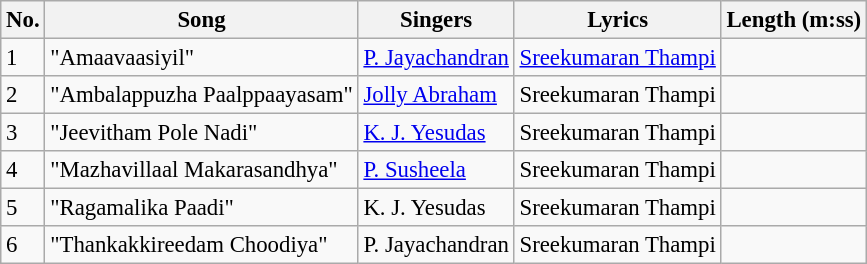<table class="wikitable" style="font-size:95%;">
<tr>
<th>No.</th>
<th>Song</th>
<th>Singers</th>
<th>Lyrics</th>
<th>Length (m:ss)</th>
</tr>
<tr>
<td>1</td>
<td>"Amaavaasiyil"</td>
<td><a href='#'>P. Jayachandran</a></td>
<td><a href='#'>Sreekumaran Thampi</a></td>
<td></td>
</tr>
<tr>
<td>2</td>
<td>"Ambalappuzha Paalppaayasam"</td>
<td><a href='#'>Jolly Abraham</a></td>
<td>Sreekumaran Thampi</td>
<td></td>
</tr>
<tr>
<td>3</td>
<td>"Jeevitham Pole Nadi"</td>
<td><a href='#'>K. J. Yesudas</a></td>
<td>Sreekumaran Thampi</td>
<td></td>
</tr>
<tr>
<td>4</td>
<td>"Mazhavillaal Makarasandhya"</td>
<td><a href='#'>P. Susheela</a></td>
<td>Sreekumaran Thampi</td>
<td></td>
</tr>
<tr>
<td>5</td>
<td>"Ragamalika Paadi"</td>
<td>K. J. Yesudas</td>
<td>Sreekumaran Thampi</td>
<td></td>
</tr>
<tr>
<td>6</td>
<td>"Thankakkireedam Choodiya"</td>
<td>P. Jayachandran</td>
<td>Sreekumaran Thampi</td>
<td></td>
</tr>
</table>
